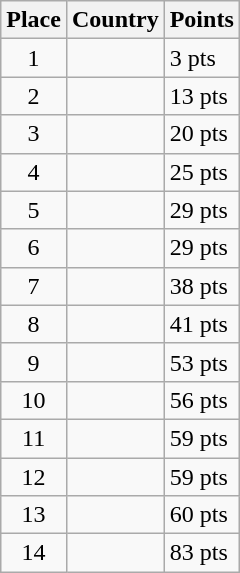<table class=wikitable>
<tr>
<th>Place</th>
<th>Country</th>
<th>Points</th>
</tr>
<tr>
<td align=center>1</td>
<td></td>
<td>3 pts</td>
</tr>
<tr>
<td align=center>2</td>
<td></td>
<td>13 pts</td>
</tr>
<tr>
<td align=center>3</td>
<td></td>
<td>20 pts</td>
</tr>
<tr>
<td align=center>4</td>
<td></td>
<td>25 pts</td>
</tr>
<tr>
<td align=center>5</td>
<td></td>
<td>29 pts</td>
</tr>
<tr>
<td align=center>6</td>
<td></td>
<td>29 pts</td>
</tr>
<tr>
<td align=center>7</td>
<td></td>
<td>38 pts</td>
</tr>
<tr>
<td align=center>8</td>
<td></td>
<td>41 pts</td>
</tr>
<tr>
<td align=center>9</td>
<td></td>
<td>53 pts</td>
</tr>
<tr>
<td align=center>10</td>
<td></td>
<td>56 pts</td>
</tr>
<tr>
<td align=center>11</td>
<td></td>
<td>59 pts</td>
</tr>
<tr>
<td align=center>12</td>
<td></td>
<td>59 pts</td>
</tr>
<tr>
<td align=center>13</td>
<td></td>
<td>60 pts</td>
</tr>
<tr>
<td align=center>14</td>
<td></td>
<td>83 pts</td>
</tr>
</table>
